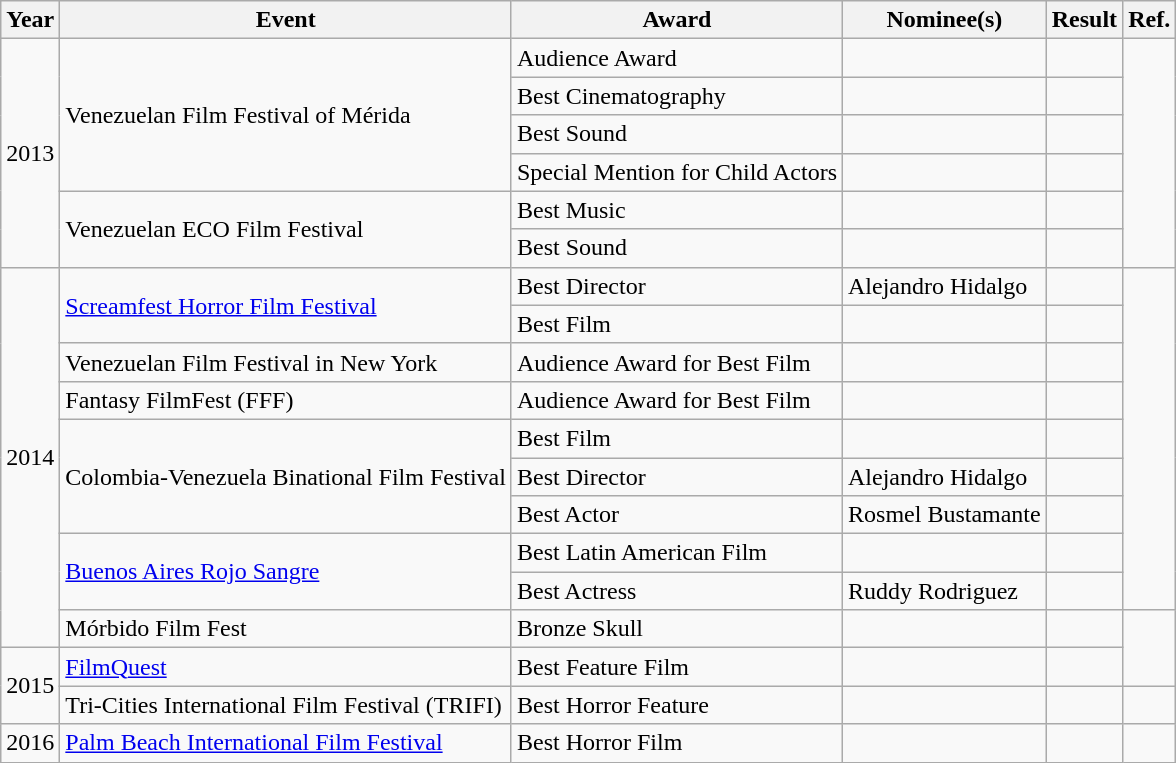<table class="wikitable">
<tr>
<th>Year</th>
<th>Event</th>
<th>Award</th>
<th>Nominee(s)</th>
<th>Result</th>
<th>Ref.</th>
</tr>
<tr>
<td rowspan="6">2013</td>
<td rowspan="4">Venezuelan Film Festival of Mérida</td>
<td>Audience Award</td>
<td></td>
<td></td>
<td rowspan="6"></td>
</tr>
<tr>
<td>Best Cinematography</td>
<td></td>
<td></td>
</tr>
<tr>
<td>Best Sound</td>
<td></td>
<td></td>
</tr>
<tr>
<td>Special Mention for Child Actors</td>
<td></td>
<td></td>
</tr>
<tr>
<td rowspan="2">Venezuelan ECO Film Festival</td>
<td>Best Music</td>
<td></td>
<td></td>
</tr>
<tr>
<td>Best Sound</td>
<td></td>
<td></td>
</tr>
<tr>
<td rowspan="10">2014</td>
<td rowspan="2"><a href='#'>Screamfest Horror Film Festival</a></td>
<td>Best Director</td>
<td>Alejandro Hidalgo</td>
<td></td>
<td rowspan="9"></td>
</tr>
<tr>
<td>Best Film</td>
<td></td>
<td></td>
</tr>
<tr>
<td>Venezuelan Film Festival in New York</td>
<td>Audience Award for Best Film</td>
<td></td>
<td></td>
</tr>
<tr>
<td>Fantasy FilmFest (FFF)</td>
<td>Audience Award for Best Film</td>
<td></td>
<td></td>
</tr>
<tr>
<td rowspan="3">Colombia-Venezuela Binational Film Festival</td>
<td>Best Film</td>
<td></td>
<td></td>
</tr>
<tr>
<td>Best Director</td>
<td>Alejandro Hidalgo</td>
<td></td>
</tr>
<tr>
<td>Best Actor</td>
<td>Rosmel Bustamante</td>
<td></td>
</tr>
<tr>
<td rowspan="2"><a href='#'>Buenos Aires Rojo Sangre</a></td>
<td>Best Latin American Film</td>
<td></td>
<td></td>
</tr>
<tr>
<td>Best Actress</td>
<td>Ruddy Rodriguez</td>
<td></td>
</tr>
<tr>
<td>Mórbido Film Fest</td>
<td>Bronze Skull</td>
<td></td>
<td></td>
<td rowspan="2"></td>
</tr>
<tr>
<td rowspan="2">2015</td>
<td><a href='#'>FilmQuest</a></td>
<td>Best Feature Film</td>
<td></td>
<td></td>
</tr>
<tr>
<td>Tri-Cities International Film Festival (TRIFI)</td>
<td>Best Horror Feature</td>
<td></td>
<td></td>
<td></td>
</tr>
<tr>
<td>2016</td>
<td><a href='#'>Palm Beach International Film Festival</a></td>
<td>Best Horror Film</td>
<td></td>
<td></td>
<td></td>
</tr>
</table>
